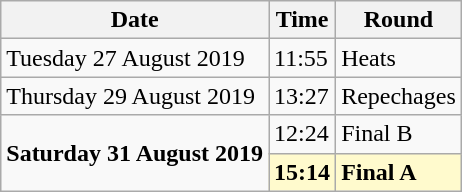<table class="wikitable">
<tr>
<th>Date</th>
<th>Time</th>
<th>Round</th>
</tr>
<tr>
<td>Tuesday 27 August 2019</td>
<td>11:55</td>
<td>Heats</td>
</tr>
<tr>
<td>Thursday 29 August 2019</td>
<td>13:27</td>
<td>Repechages</td>
</tr>
<tr>
<td rowspan=2><strong>Saturday 31 August 2019</strong></td>
<td>12:24</td>
<td>Final B</td>
</tr>
<tr>
<td style=background:lemonchiffon><strong>15:14</strong></td>
<td style=background:lemonchiffon><strong>Final A</strong></td>
</tr>
</table>
